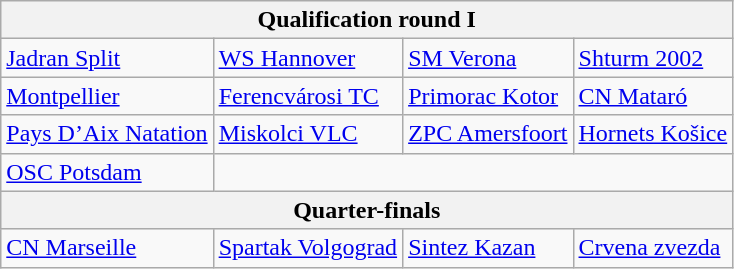<table class="wikitable">
<tr>
<th colspan="4">Qualification round I</th>
</tr>
<tr>
<td> <a href='#'>Jadran Split</a></td>
<td> <a href='#'>WS Hannover</a></td>
<td> <a href='#'>SM Verona</a></td>
<td> <a href='#'>Shturm 2002</a></td>
</tr>
<tr>
<td> <a href='#'>Montpellier</a></td>
<td> <a href='#'>Ferencvárosi TC</a></td>
<td> <a href='#'>Primorac Kotor</a></td>
<td> <a href='#'>CN Mataró</a></td>
</tr>
<tr>
<td> <a href='#'>Pays D’Aix Natation</a></td>
<td> <a href='#'>Miskolci VLC</a></td>
<td> <a href='#'>ZPC Amersfoort</a></td>
<td> <a href='#'>Hornets Košice</a></td>
</tr>
<tr>
<td> <a href='#'>OSC Potsdam</a></td>
<td colspan="3"></td>
</tr>
<tr>
<th colspan="4">Quarter-finals</th>
</tr>
<tr>
<td> <a href='#'>CN Marseille</a> </td>
<td> <a href='#'>Spartak Volgograd</a> </td>
<td> <a href='#'>Sintez Kazan</a> </td>
<td> <a href='#'>Crvena zvezda</a> </td>
</tr>
</table>
